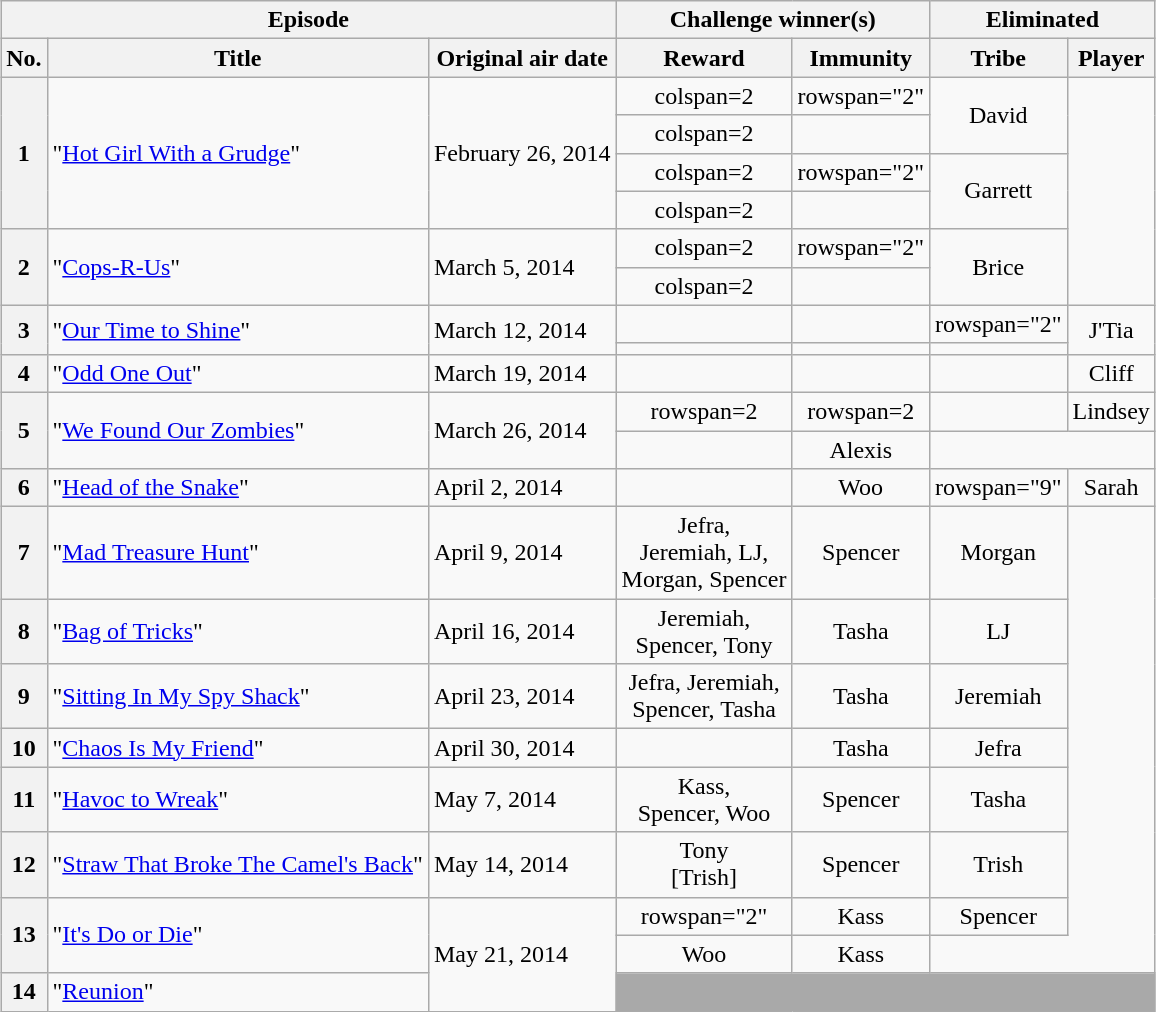<table class="wikitable" style="margin:auto; text-align:center">
<tr>
<th colspan=3>Episode</th>
<th colspan=2>Challenge winner(s)</th>
<th colspan="2">Eliminated</th>
</tr>
<tr>
<th>No.</th>
<th>Title</th>
<th>Original air date</th>
<th>Reward</th>
<th>Immunity</th>
<th>Tribe</th>
<th>Player</th>
</tr>
<tr>
<th rowspan=4>1</th>
<td rowspan= 4 align="left">"<a href='#'>Hot Girl With a Grudge</a>"</td>
<td rowspan= 4 align="left">February 26, 2014</td>
<td>colspan=2 </td>
<td>rowspan="2" </td>
<td rowspan=2>David</td>
</tr>
<tr>
<td>colspan=2 </td>
</tr>
<tr>
<td>colspan=2 </td>
<td>rowspan="2" </td>
<td rowspan=2>Garrett</td>
</tr>
<tr>
<td>colspan=2 </td>
</tr>
<tr>
<th rowspan=2>2</th>
<td align="left" rowspan=2>"<a href='#'>Cops-R-Us</a>"</td>
<td align="left" rowspan=2>March 5, 2014</td>
<td>colspan=2 </td>
<td>rowspan="2" </td>
<td rowspan=2>Brice</td>
</tr>
<tr>
<td>colspan=2 </td>
</tr>
<tr>
<th rowspan=2>3</th>
<td align="left" rowspan=2>"<a href='#'>Our Time to Shine</a>"</td>
<td align="left" rowspan=2>March 12, 2014</td>
<td></td>
<td></td>
<td>rowspan="2" </td>
<td rowspan=2>J'Tia</td>
</tr>
<tr>
<td></td>
<td></td>
</tr>
<tr>
<th>4</th>
<td align="left">"<a href='#'>Odd One Out</a>"</td>
<td align="left">March 19, 2014</td>
<td></td>
<td></td>
<td></td>
<td>Cliff</td>
</tr>
<tr>
<th rowspan=2>5</th>
<td rowspan=2 align="left">"<a href='#'>We Found Our Zombies</a>"</td>
<td rowspan=2 align="left">March 26, 2014</td>
<td>rowspan=2 </td>
<td>rowspan=2 </td>
<td></td>
<td>Lindsey</td>
</tr>
<tr>
<td></td>
<td>Alexis</td>
</tr>
<tr>
<th>6</th>
<td align="left">"<a href='#'>Head of the Snake</a>"</td>
<td align="left">April 2, 2014</td>
<td></td>
<td>Woo</td>
<td>rowspan="9" </td>
<td>Sarah</td>
</tr>
<tr>
<th>7</th>
<td align="left">"<a href='#'>Mad Treasure Hunt</a>"</td>
<td align="left">April 9, 2014</td>
<td>Jefra,<br>Jeremiah, LJ,<br>Morgan, Spencer</td>
<td>Spencer</td>
<td>Morgan</td>
</tr>
<tr>
<th>8</th>
<td align="left">"<a href='#'>Bag of Tricks</a>"</td>
<td align="left">April 16, 2014</td>
<td>Jeremiah,<br>Spencer, Tony</td>
<td>Tasha</td>
<td>LJ</td>
</tr>
<tr>
<th>9</th>
<td align="left">"<a href='#'>Sitting In My Spy Shack</a>"</td>
<td align="left">April 23, 2014</td>
<td>Jefra, Jeremiah,<br>Spencer, Tasha</td>
<td>Tasha</td>
<td>Jeremiah</td>
</tr>
<tr>
<th>10</th>
<td align="left">"<a href='#'>Chaos Is My Friend</a>"</td>
<td align="left">April 30, 2014</td>
<td></td>
<td>Tasha</td>
<td>Jefra</td>
</tr>
<tr>
<th>11</th>
<td align="left">"<a href='#'>Havoc to Wreak</a>"</td>
<td align="left">May 7, 2014</td>
<td>Kass,<br>Spencer, Woo</td>
<td>Spencer</td>
<td>Tasha</td>
</tr>
<tr>
<th>12</th>
<td align="left">"<a href='#'>Straw That Broke The Camel's Back</a>"</td>
<td align="left">May 14, 2014</td>
<td>Tony<br>[Trish]</td>
<td>Spencer</td>
<td>Trish</td>
</tr>
<tr>
<th rowspan="2">13</th>
<td align="left" rowspan="2">"<a href='#'>It's Do or Die</a>"</td>
<td rowspan="3" align="left">May 21, 2014</td>
<td>rowspan="2" </td>
<td>Kass</td>
<td>Spencer</td>
</tr>
<tr>
<td>Woo</td>
<td>Kass</td>
</tr>
<tr>
<th>14</th>
<td align="left">"<a href='#'>Reunion</a>"</td>
<td colspan="4" bgcolor="A9A9A9"></td>
</tr>
</table>
